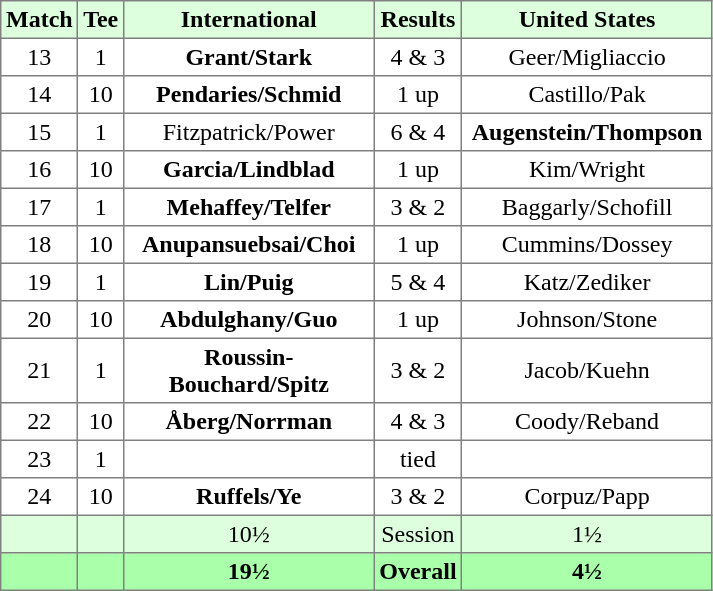<table border="1" cellpadding="3" style="border-collapse:collapse; text-align:center;">
<tr style="background:#ddffdd;">
<th>Match</th>
<th>Tee</th>
<th width="160">International</th>
<th>Results</th>
<th width="160">United States</th>
</tr>
<tr>
<td>13</td>
<td>1</td>
<td><strong>Grant/Stark</strong></td>
<td>4 & 3</td>
<td>Geer/Migliaccio</td>
</tr>
<tr>
<td>14</td>
<td>10</td>
<td><strong>Pendaries/Schmid</strong></td>
<td>1 up</td>
<td>Castillo/Pak</td>
</tr>
<tr>
<td>15</td>
<td>1</td>
<td>Fitzpatrick/Power</td>
<td>6 & 4</td>
<td><strong>Augenstein/Thompson</strong></td>
</tr>
<tr>
<td>16</td>
<td>10</td>
<td><strong>Garcia/Lindblad</strong></td>
<td>1 up</td>
<td>Kim/Wright</td>
</tr>
<tr>
<td>17</td>
<td>1</td>
<td><strong>Mehaffey/Telfer</strong></td>
<td>3 & 2</td>
<td>Baggarly/Schofill</td>
</tr>
<tr>
<td>18</td>
<td>10</td>
<td><strong>Anupansuebsai/Choi</strong></td>
<td>1 up</td>
<td>Cummins/Dossey</td>
</tr>
<tr>
<td>19</td>
<td>1</td>
<td><strong>Lin/Puig</strong></td>
<td>5 & 4</td>
<td>Katz/Zediker</td>
</tr>
<tr>
<td>20</td>
<td>10</td>
<td><strong>Abdulghany/Guo</strong></td>
<td>1 up</td>
<td>Johnson/Stone</td>
</tr>
<tr>
<td>21</td>
<td>1</td>
<td><strong>Roussin-Bouchard/Spitz</strong></td>
<td>3 & 2</td>
<td>Jacob/Kuehn</td>
</tr>
<tr>
<td>22</td>
<td>10</td>
<td><strong>Åberg/Norrman</strong></td>
<td>4 & 3</td>
<td>Coody/Reband</td>
</tr>
<tr>
<td>23</td>
<td>1</td>
<td></td>
<td>tied</td>
<td></td>
</tr>
<tr>
<td>24</td>
<td>10</td>
<td><strong>Ruffels/Ye</strong></td>
<td>3 & 2</td>
<td>Corpuz/Papp</td>
</tr>
<tr style="background:#ddffdd;">
<td></td>
<td></td>
<td>10½</td>
<td>Session</td>
<td>1½</td>
</tr>
<tr style="background:#aaffaa;">
<th></th>
<th></th>
<th>19½</th>
<th>Overall</th>
<th>4½</th>
</tr>
</table>
